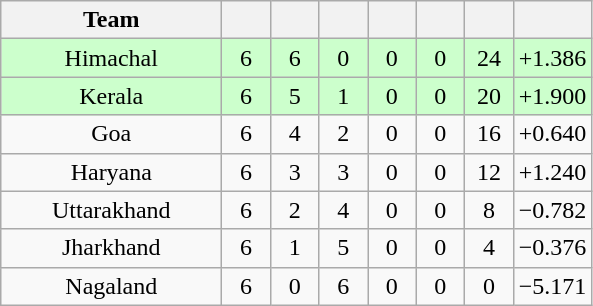<table class="wikitable" style="text-align:center">
<tr>
<th style="width:140px;">Team</th>
<th style="width:25px;"></th>
<th style="width:25px;"></th>
<th style="width:25px;"></th>
<th style="width:25px;"></th>
<th style="width:25px;"></th>
<th style="width:25px;"></th>
<th style="width:40px;"></th>
</tr>
<tr style="background:#cfc;">
<td>Himachal</td>
<td>6</td>
<td>6</td>
<td>0</td>
<td>0</td>
<td>0</td>
<td>24</td>
<td>+1.386</td>
</tr>
<tr style="background:#cfc;">
<td>Kerala</td>
<td>6</td>
<td>5</td>
<td>1</td>
<td>0</td>
<td>0</td>
<td>20</td>
<td>+1.900</td>
</tr>
<tr>
<td>Goa</td>
<td>6</td>
<td>4</td>
<td>2</td>
<td>0</td>
<td>0</td>
<td>16</td>
<td>+0.640</td>
</tr>
<tr>
<td>Haryana</td>
<td>6</td>
<td>3</td>
<td>3</td>
<td>0</td>
<td>0</td>
<td>12</td>
<td>+1.240</td>
</tr>
<tr>
<td>Uttarakhand</td>
<td>6</td>
<td>2</td>
<td>4</td>
<td>0</td>
<td>0</td>
<td>8</td>
<td>−0.782</td>
</tr>
<tr>
<td>Jharkhand</td>
<td>6</td>
<td>1</td>
<td>5</td>
<td>0</td>
<td>0</td>
<td>4</td>
<td>−0.376</td>
</tr>
<tr>
<td>Nagaland</td>
<td>6</td>
<td>0</td>
<td>6</td>
<td>0</td>
<td>0</td>
<td>0</td>
<td>−5.171</td>
</tr>
</table>
